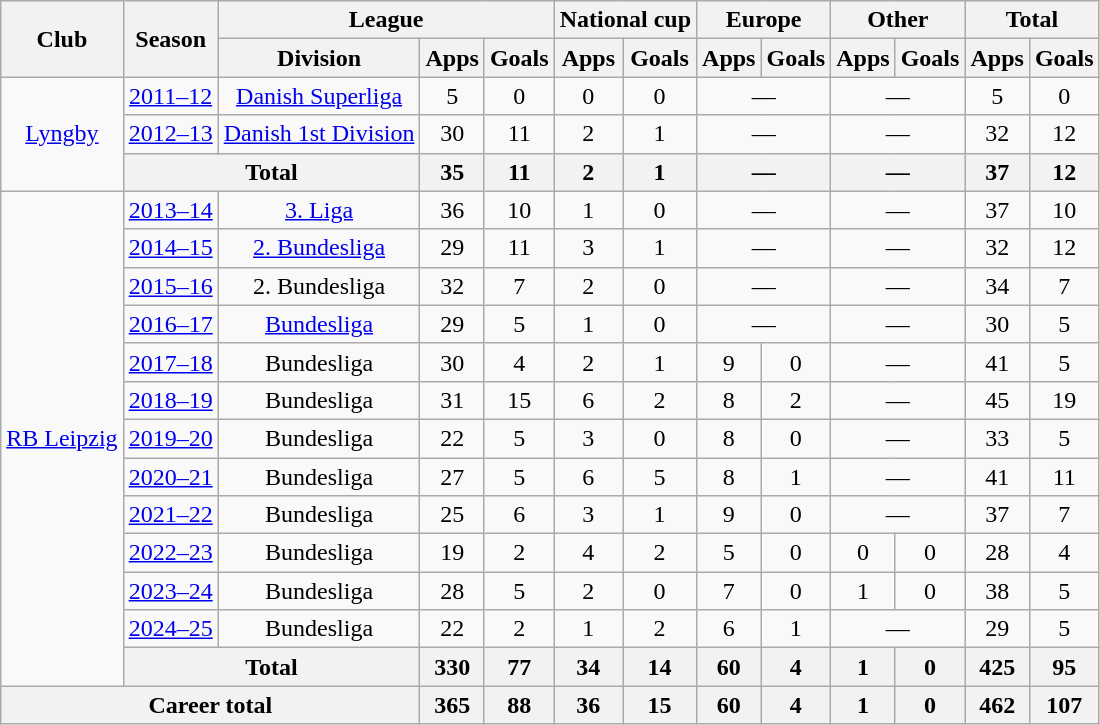<table class="wikitable" Style="text-align: center;">
<tr>
<th rowspan="2">Club</th>
<th rowspan="2">Season</th>
<th colspan="3">League</th>
<th colspan="2">National cup</th>
<th colspan="2">Europe</th>
<th colspan="2">Other</th>
<th colspan="2">Total</th>
</tr>
<tr>
<th>Division</th>
<th>Apps</th>
<th>Goals</th>
<th>Apps</th>
<th>Goals</th>
<th>Apps</th>
<th>Goals</th>
<th>Apps</th>
<th>Goals</th>
<th>Apps</th>
<th>Goals</th>
</tr>
<tr>
<td rowspan="3"><a href='#'>Lyngby</a></td>
<td><a href='#'>2011–12</a></td>
<td><a href='#'>Danish Superliga</a></td>
<td>5</td>
<td>0</td>
<td>0</td>
<td>0</td>
<td colspan="2">—</td>
<td colspan="2">—</td>
<td>5</td>
<td>0</td>
</tr>
<tr>
<td><a href='#'>2012–13</a></td>
<td><a href='#'>Danish 1st Division</a></td>
<td>30</td>
<td>11</td>
<td>2</td>
<td>1</td>
<td colspan="2">—</td>
<td colspan="2">—</td>
<td>32</td>
<td>12</td>
</tr>
<tr>
<th colspan="2">Total</th>
<th>35</th>
<th>11</th>
<th>2</th>
<th>1</th>
<th colspan="2">—</th>
<th colspan="2">—</th>
<th>37</th>
<th>12</th>
</tr>
<tr>
<td rowspan="13"><a href='#'>RB Leipzig</a></td>
<td><a href='#'>2013–14</a></td>
<td><a href='#'>3. Liga</a></td>
<td>36</td>
<td>10</td>
<td>1</td>
<td>0</td>
<td colspan="2">—</td>
<td colspan="2">—</td>
<td>37</td>
<td>10</td>
</tr>
<tr>
<td><a href='#'>2014–15</a></td>
<td><a href='#'>2. Bundesliga</a></td>
<td>29</td>
<td>11</td>
<td>3</td>
<td>1</td>
<td colspan="2">—</td>
<td colspan="2">—</td>
<td>32</td>
<td>12</td>
</tr>
<tr>
<td><a href='#'>2015–16</a></td>
<td>2. Bundesliga</td>
<td>32</td>
<td>7</td>
<td>2</td>
<td>0</td>
<td colspan="2">—</td>
<td colspan="2">—</td>
<td>34</td>
<td>7</td>
</tr>
<tr>
<td><a href='#'>2016–17</a></td>
<td><a href='#'>Bundesliga</a></td>
<td>29</td>
<td>5</td>
<td>1</td>
<td>0</td>
<td colspan="2">—</td>
<td colspan="2">—</td>
<td>30</td>
<td>5</td>
</tr>
<tr>
<td><a href='#'>2017–18</a></td>
<td>Bundesliga</td>
<td>30</td>
<td>4</td>
<td>2</td>
<td>1</td>
<td>9</td>
<td>0</td>
<td colspan="2">—</td>
<td>41</td>
<td>5</td>
</tr>
<tr>
<td><a href='#'>2018–19</a></td>
<td>Bundesliga</td>
<td>31</td>
<td>15</td>
<td>6</td>
<td>2</td>
<td>8</td>
<td>2</td>
<td colspan="2">—</td>
<td>45</td>
<td>19</td>
</tr>
<tr>
<td><a href='#'>2019–20</a></td>
<td>Bundesliga</td>
<td>22</td>
<td>5</td>
<td>3</td>
<td>0</td>
<td>8</td>
<td>0</td>
<td colspan="2">—</td>
<td>33</td>
<td>5</td>
</tr>
<tr>
<td><a href='#'>2020–21</a></td>
<td>Bundesliga</td>
<td>27</td>
<td>5</td>
<td>6</td>
<td>5</td>
<td>8</td>
<td>1</td>
<td colspan="2">—</td>
<td>41</td>
<td>11</td>
</tr>
<tr>
<td><a href='#'>2021–22</a></td>
<td>Bundesliga</td>
<td>25</td>
<td>6</td>
<td>3</td>
<td>1</td>
<td>9</td>
<td>0</td>
<td colspan="2">—</td>
<td>37</td>
<td>7</td>
</tr>
<tr>
<td><a href='#'>2022–23</a></td>
<td>Bundesliga</td>
<td>19</td>
<td>2</td>
<td>4</td>
<td>2</td>
<td>5</td>
<td>0</td>
<td>0</td>
<td>0</td>
<td>28</td>
<td>4</td>
</tr>
<tr>
<td><a href='#'>2023–24</a></td>
<td>Bundesliga</td>
<td>28</td>
<td>5</td>
<td>2</td>
<td>0</td>
<td>7</td>
<td>0</td>
<td>1</td>
<td>0</td>
<td>38</td>
<td>5</td>
</tr>
<tr>
<td><a href='#'>2024–25</a></td>
<td>Bundesliga</td>
<td>22</td>
<td>2</td>
<td>1</td>
<td>2</td>
<td>6</td>
<td>1</td>
<td colspan="2">—</td>
<td>29</td>
<td>5</td>
</tr>
<tr>
<th colspan="2">Total</th>
<th>330</th>
<th>77</th>
<th>34</th>
<th>14</th>
<th>60</th>
<th>4</th>
<th>1</th>
<th>0</th>
<th>425</th>
<th>95</th>
</tr>
<tr>
<th colspan="3">Career total</th>
<th>365</th>
<th>88</th>
<th>36</th>
<th>15</th>
<th>60</th>
<th>4</th>
<th>1</th>
<th>0</th>
<th>462</th>
<th>107</th>
</tr>
</table>
